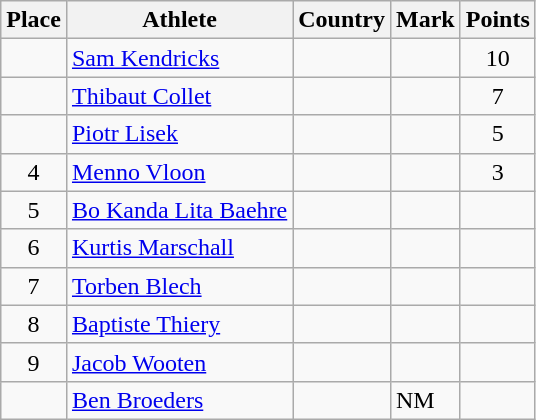<table class="wikitable">
<tr>
<th>Place</th>
<th>Athlete</th>
<th>Country</th>
<th>Mark</th>
<th>Points</th>
</tr>
<tr>
<td align=center></td>
<td><a href='#'>Sam Kendricks</a></td>
<td></td>
<td></td>
<td align=center>10</td>
</tr>
<tr>
<td align=center></td>
<td><a href='#'>Thibaut Collet</a></td>
<td></td>
<td></td>
<td align=center>7</td>
</tr>
<tr>
<td align=center></td>
<td><a href='#'>Piotr Lisek</a></td>
<td></td>
<td></td>
<td align=center>5</td>
</tr>
<tr>
<td align=center>4</td>
<td><a href='#'>Menno Vloon</a></td>
<td></td>
<td></td>
<td align=center>3</td>
</tr>
<tr>
<td align=center>5</td>
<td><a href='#'>Bo Kanda Lita Baehre</a></td>
<td></td>
<td></td>
<td align=center></td>
</tr>
<tr>
<td align=center>6</td>
<td><a href='#'>Kurtis Marschall</a></td>
<td></td>
<td></td>
<td align=center></td>
</tr>
<tr>
<td align=center>7</td>
<td><a href='#'>Torben Blech</a></td>
<td></td>
<td></td>
<td align=center></td>
</tr>
<tr>
<td align=center>8</td>
<td><a href='#'>Baptiste Thiery</a></td>
<td></td>
<td></td>
<td align=center></td>
</tr>
<tr>
<td align=center>9</td>
<td><a href='#'>Jacob Wooten</a></td>
<td></td>
<td></td>
<td align=center></td>
</tr>
<tr>
<td align=center></td>
<td><a href='#'>Ben Broeders</a></td>
<td></td>
<td>NM</td>
<td align=center></td>
</tr>
</table>
